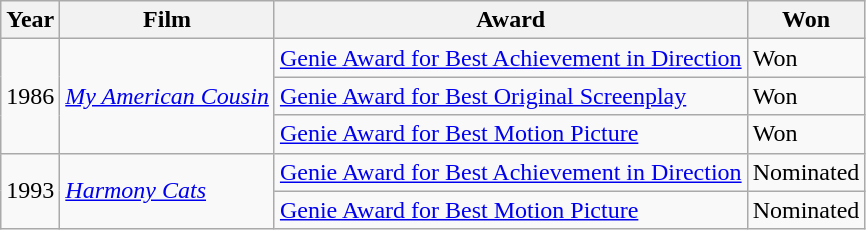<table class="wikitable">
<tr>
<th>Year</th>
<th>Film</th>
<th>Award</th>
<th>Won</th>
</tr>
<tr>
<td rowspan="3">1986</td>
<td rowspan="3"><em><a href='#'>My American Cousin</a></em></td>
<td><a href='#'>Genie Award for Best Achievement in Direction</a></td>
<td>Won</td>
</tr>
<tr>
<td><a href='#'>Genie Award for Best Original Screenplay</a></td>
<td>Won</td>
</tr>
<tr>
<td><a href='#'>Genie Award for Best Motion Picture</a></td>
<td>Won</td>
</tr>
<tr>
<td rowspan="2">1993</td>
<td rowspan="2"><em><a href='#'>Harmony Cats</a></em></td>
<td><a href='#'>Genie Award for Best Achievement in Direction</a></td>
<td>Nominated</td>
</tr>
<tr>
<td><a href='#'>Genie Award for Best Motion Picture</a></td>
<td>Nominated</td>
</tr>
</table>
